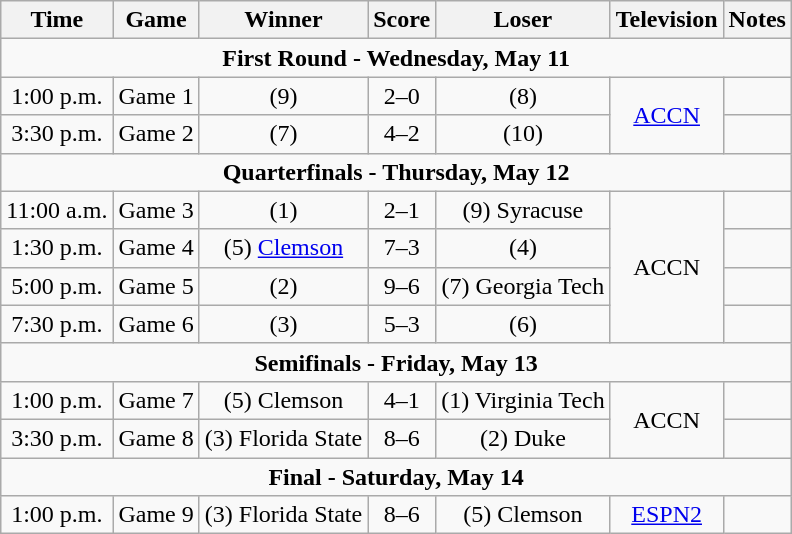<table class="wikitable">
<tr>
<th>Time</th>
<th>Game</th>
<th>Winner</th>
<th>Score</th>
<th>Loser</th>
<th>Television</th>
<th>Notes</th>
</tr>
<tr align=center>
<td colspan=7><strong>First Round - Wednesday, May 11</strong></td>
</tr>
<tr align=center>
<td>1:00 p.m.</td>
<td>Game 1</td>
<td>(9) </td>
<td>2–0</td>
<td>(8) </td>
<td rowspan=2><a href='#'>ACCN</a></td>
<td></td>
</tr>
<tr align=center>
<td>3:30 p.m.</td>
<td>Game 2</td>
<td>(7) </td>
<td>4–2</td>
<td>(10) </td>
<td></td>
</tr>
<tr align=center>
<td colspan=7><strong>Quarterfinals - Thursday, May 12</strong></td>
</tr>
<tr align=center>
<td>11:00 a.m.</td>
<td>Game 3</td>
<td>(1) </td>
<td>2–1</td>
<td>(9) Syracuse</td>
<td rowspan=4>ACCN</td>
<td></td>
</tr>
<tr align=center>
<td>1:30 p.m.</td>
<td>Game 4</td>
<td>(5) <a href='#'>Clemson</a></td>
<td>7–3</td>
<td>(4) </td>
<td></td>
</tr>
<tr align=center>
<td>5:00 p.m.</td>
<td>Game 5</td>
<td>(2) </td>
<td>9–6</td>
<td>(7) Georgia Tech</td>
<td></td>
</tr>
<tr align=center>
<td>7:30 p.m.</td>
<td>Game 6</td>
<td>(3) </td>
<td>5–3</td>
<td>(6) </td>
<td></td>
</tr>
<tr align=center>
<td colspan=7><strong>Semifinals - Friday, May 13</strong></td>
</tr>
<tr align=center>
<td>1:00 p.m.</td>
<td>Game 7</td>
<td>(5) Clemson</td>
<td>4–1</td>
<td>(1) Virginia Tech</td>
<td rowspan=2>ACCN</td>
<td></td>
</tr>
<tr align=center>
<td>3:30 p.m.</td>
<td>Game 8</td>
<td>(3) Florida State</td>
<td>8–6</td>
<td>(2) Duke</td>
<td></td>
</tr>
<tr align=center>
<td colspan=7><strong>Final - Saturday, May 14</strong></td>
</tr>
<tr align=center>
<td>1:00 p.m.</td>
<td>Game 9</td>
<td>(3) Florida State</td>
<td>8–6</td>
<td>(5) Clemson</td>
<td><a href='#'>ESPN2</a></td>
<td></td>
</tr>
</table>
